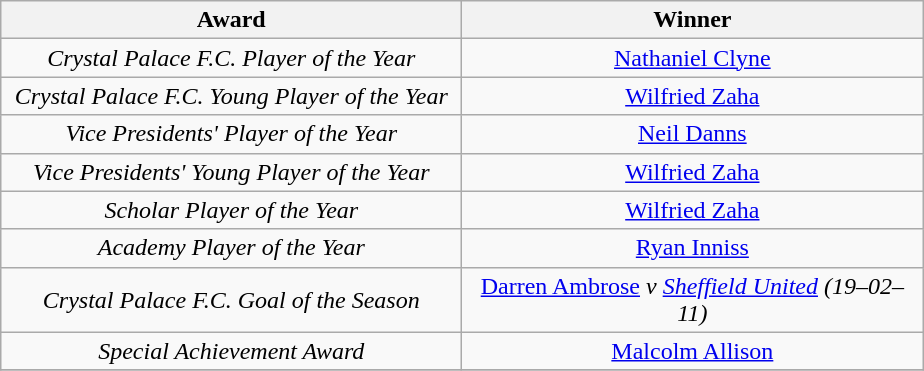<table class="wikitable" style="text-align: center">
<tr>
<th width="300"><strong>Award</strong></th>
<th width="300"><strong>Winner</strong></th>
</tr>
<tr>
<td><em>Crystal Palace F.C. Player of the Year</em></td>
<td><a href='#'>Nathaniel Clyne</a></td>
</tr>
<tr>
<td><em>Crystal Palace F.C. Young Player of the Year</em></td>
<td><a href='#'>Wilfried Zaha</a></td>
</tr>
<tr>
<td><em>Vice Presidents' Player of the Year</em></td>
<td><a href='#'>Neil Danns</a></td>
</tr>
<tr>
<td><em>Vice Presidents' Young Player of the Year</em></td>
<td><a href='#'>Wilfried Zaha</a></td>
</tr>
<tr>
<td><em>Scholar Player of the Year</em></td>
<td><a href='#'>Wilfried Zaha</a></td>
</tr>
<tr>
<td><em>Academy Player of the Year</em></td>
<td><a href='#'>Ryan Inniss</a></td>
</tr>
<tr>
<td><em>Crystal Palace F.C. Goal of the Season</em></td>
<td><a href='#'>Darren Ambrose</a> <em>v <a href='#'>Sheffield United</a> (19–02–11)</em></td>
</tr>
<tr>
<td><em>Special Achievement Award</em></td>
<td><a href='#'>Malcolm Allison</a></td>
</tr>
<tr>
</tr>
</table>
